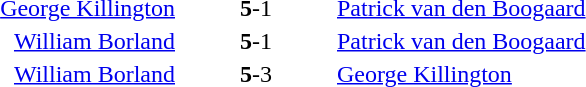<table style="text-align:center">
<tr>
<th width=223></th>
<th width=100></th>
<th width=223></th>
</tr>
<tr>
<td align=right><a href='#'>George Killington</a> </td>
<td><strong>5</strong>-1</td>
<td align=left> <a href='#'>Patrick van den Boogaard</a></td>
</tr>
<tr>
<td align=right><a href='#'>William Borland</a> </td>
<td><strong>5</strong>-1</td>
<td align=left> <a href='#'>Patrick van den Boogaard</a></td>
</tr>
<tr>
<td align=right><a href='#'>William Borland</a> </td>
<td><strong>5</strong>-3</td>
<td align=left> <a href='#'>George Killington</a></td>
</tr>
</table>
